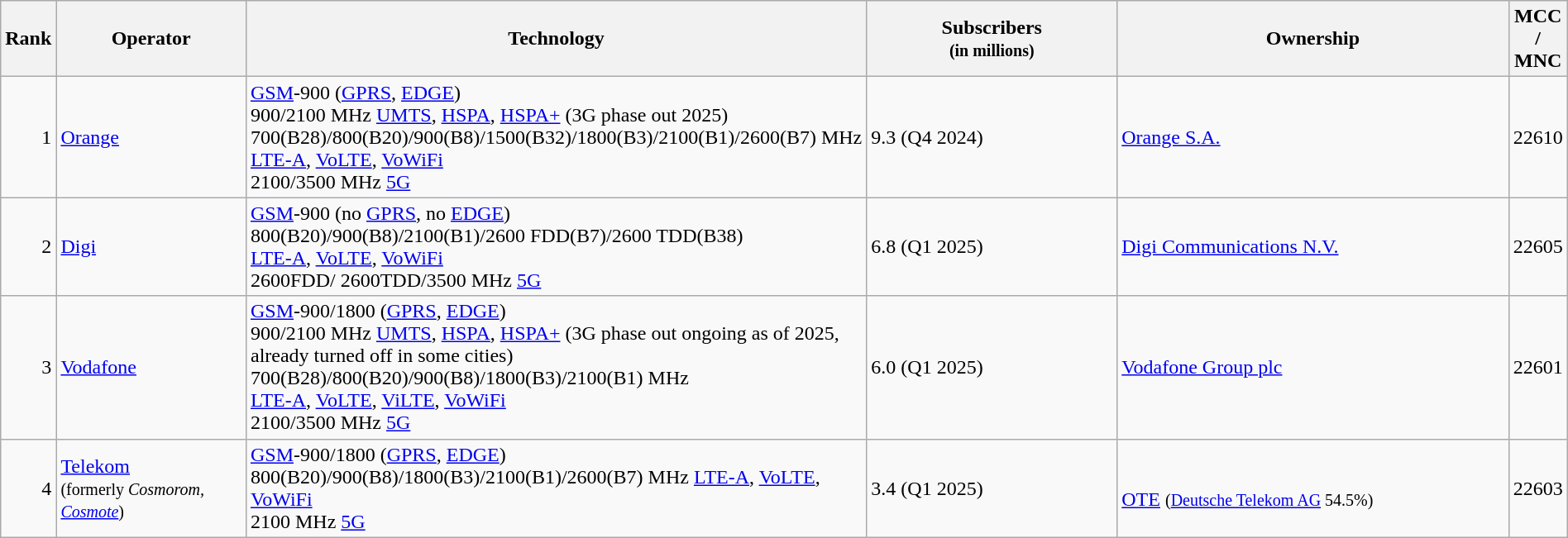<table class="wikitable" style="width:100%;">
<tr>
<th style="width:3%;">Rank</th>
<th style="width:15%;">Operator</th>
<th style="width:30%;">Technology</th>
<th style="width:20%;">Subscribers<br><small>(in millions)</small></th>
<th style="width:32%;">Ownership</th>
<th>MCC / MNC</th>
</tr>
<tr>
<td align=right>1</td>
<td><a href='#'>Orange</a></td>
<td><a href='#'>GSM</a>-900 (<a href='#'>GPRS</a>, <a href='#'>EDGE</a>)<br>900/2100 MHz <a href='#'>UMTS</a>, <a href='#'>HSPA</a>, <a href='#'>HSPA+</a> (3G phase out 2025) <br>700(B28)/800(B20)/900(B8)/1500(B32)/1800(B3)/2100(B1)/2600(B7) MHz <a href='#'>LTE-A</a>, <a href='#'>VoLTE</a>, <a href='#'>VoWiFi</a> <br>2100/3500 MHz <a href='#'>5G</a></td>
<td>9.3 (Q4 2024)</td>
<td><a href='#'>Orange S.A.</a></td>
<td>22610</td>
</tr>
<tr>
<td align="right">2</td>
<td><a href='#'>Digi</a></td>
<td><a href='#'>GSM</a>-900 (no <a href='#'>GPRS</a>, no <a href='#'>EDGE</a>)  <br>800(B20)/900(B8)/2100(B1)/2600 FDD(B7)/2600 TDD(B38)<br><a href='#'>LTE-A</a>, <a href='#'>VoLTE</a>, <a href='#'>VoWiFi</a> <br>2600FDD/ 2600TDD/3500 MHz <a href='#'>5G</a></td>
<td>6.8 (Q1 2025)</td>
<td><a href='#'>Digi Communications N.V.</a></td>
<td>22605</td>
</tr>
<tr>
<td align=right>3</td>
<td><a href='#'>Vodafone</a></td>
<td><a href='#'>GSM</a>-900/1800 (<a href='#'>GPRS</a>, <a href='#'>EDGE</a>) <br> 900/2100 MHz <a href='#'>UMTS</a>, <a href='#'>HSPA</a>, <a href='#'>HSPA+</a>  (3G phase out ongoing as of 2025, already turned off in some cities)<br>700(B28)/800(B20)/900(B8)/1800(B3)/2100(B1) MHz<br><a href='#'>LTE-A</a>, <a href='#'>VoLTE</a>, <a href='#'>ViLTE</a>, <a href='#'>VoWiFi</a><br>2100/3500 MHz <a href='#'>5G</a></td>
<td>6.0 (Q1 2025)</td>
<td><a href='#'>Vodafone Group plc</a></td>
<td>22601</td>
</tr>
<tr>
<td align=right>4</td>
<td><a href='#'>Telekom</a><br> <small>(formerly <em>Cosmorom, <a href='#'>Cosmote</a></em>) </small></td>
<td><a href='#'>GSM</a>-900/1800 (<a href='#'>GPRS</a>, <a href='#'>EDGE</a>) <br>800(B20)/900(B8)/1800(B3)/2100(B1)/2600(B7) MHz <a href='#'>LTE-A</a>, <a href='#'>VoLTE</a>, <a href='#'>VoWiFi</a><br>2100 MHz <a href='#'>5G</a></td>
<td>3.4 (Q1 2025)</td>
<td><br> <a href='#'>OTE</a> <small>(<a href='#'>Deutsche Telekom AG</a> 54.5%)</small></td>
<td>22603</td>
</tr>
</table>
